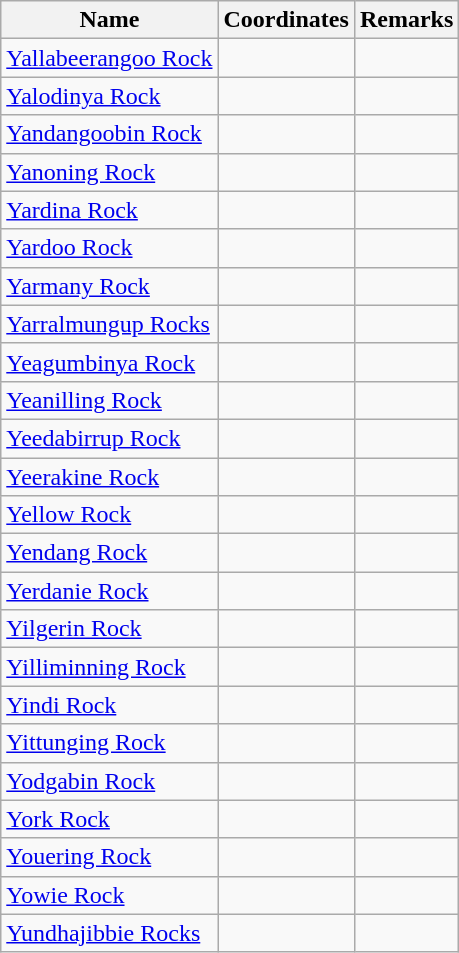<table class="wikitable">
<tr>
<th>Name</th>
<th>Coordinates</th>
<th>Remarks</th>
</tr>
<tr>
<td><a href='#'>Yallabeerangoo Rock</a></td>
<td></td>
<td></td>
</tr>
<tr>
<td><a href='#'>Yalodinya Rock</a></td>
<td></td>
<td></td>
</tr>
<tr>
<td><a href='#'>Yandangoobin Rock</a></td>
<td></td>
<td></td>
</tr>
<tr>
<td><a href='#'>Yanoning Rock</a></td>
<td></td>
<td></td>
</tr>
<tr>
<td><a href='#'>Yardina Rock</a></td>
<td></td>
<td></td>
</tr>
<tr>
<td><a href='#'>Yardoo Rock</a></td>
<td></td>
<td></td>
</tr>
<tr>
<td><a href='#'>Yarmany Rock</a></td>
<td></td>
<td></td>
</tr>
<tr>
<td><a href='#'>Yarralmungup Rocks</a></td>
<td></td>
<td></td>
</tr>
<tr>
<td><a href='#'>Yeagumbinya Rock</a></td>
<td></td>
<td></td>
</tr>
<tr>
<td><a href='#'>Yeanilling Rock</a></td>
<td></td>
<td></td>
</tr>
<tr>
<td><a href='#'>Yeedabirrup Rock</a></td>
<td></td>
<td></td>
</tr>
<tr>
<td><a href='#'>Yeerakine Rock</a></td>
<td></td>
<td></td>
</tr>
<tr>
<td><a href='#'>Yellow Rock</a></td>
<td></td>
<td></td>
</tr>
<tr>
<td><a href='#'>Yendang Rock</a></td>
<td></td>
<td></td>
</tr>
<tr>
<td><a href='#'>Yerdanie Rock</a></td>
<td></td>
<td></td>
</tr>
<tr>
<td><a href='#'>Yilgerin Rock</a></td>
<td></td>
<td></td>
</tr>
<tr>
<td><a href='#'>Yilliminning Rock</a></td>
<td></td>
<td></td>
</tr>
<tr>
<td><a href='#'>Yindi Rock</a></td>
<td></td>
<td></td>
</tr>
<tr>
<td><a href='#'>Yittunging Rock</a></td>
<td></td>
<td></td>
</tr>
<tr>
<td><a href='#'>Yodgabin Rock</a></td>
<td></td>
<td></td>
</tr>
<tr>
<td><a href='#'>York Rock</a></td>
<td></td>
<td></td>
</tr>
<tr>
<td><a href='#'>Youering Rock</a></td>
<td></td>
<td></td>
</tr>
<tr>
<td><a href='#'>Yowie Rock</a></td>
<td></td>
<td></td>
</tr>
<tr>
<td><a href='#'>Yundhajibbie Rocks</a></td>
<td></td>
<td></td>
</tr>
</table>
